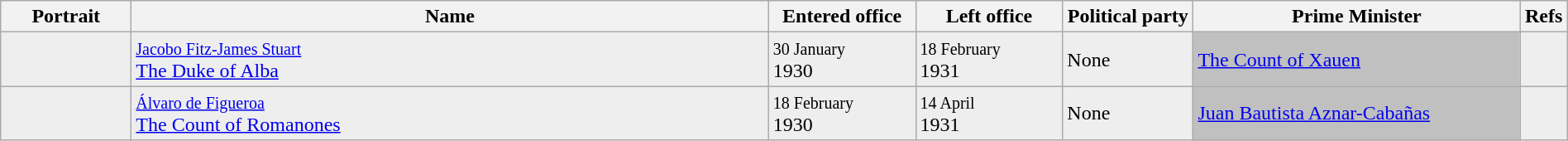<table class="wikitable" style="width:100%;">
<tr>
<th style="width:8%;">Portrait</th>
<th style="width:39%;">Name</th>
<th style="width:9%;">Entered office</th>
<th style="width:9%;">Left office</th>
<th style="width:8%;">Political party</th>
<th style="width:20%;">Prime Minister</th>
<th style="width:1%;">Refs</th>
</tr>
<tr style="background:#eee">
<td></td>
<td><a href='#'><small>Jacobo Fitz-James Stuart</small><br>The Duke of Alba</a></td>
<td><small>30 January</small><br>1930</td>
<td><small>18 February</small><br>1931</td>
<td>None</td>
<td style="background:silver;"><a href='#'>The Count of Xauen</a></td>
<td style="background:#eee"><br></td>
</tr>
<tr style="background:#eee">
<td></td>
<td><a href='#'><small>Álvaro de Figueroa</small><br>The Count of Romanones</a></td>
<td><small>18 February</small><br>1930</td>
<td><small>14 April</small><br>1931</td>
<td>None</td>
<td style="background:silver;"><a href='#'>Juan Bautista Aznar-Cabañas</a></td>
<td></td>
</tr>
</table>
